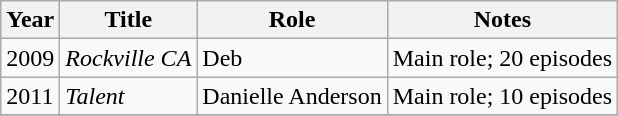<table class="wikitable sortable">
<tr>
<th>Year</th>
<th>Title</th>
<th>Role</th>
<th class="unsortable">Notes</th>
</tr>
<tr>
<td>2009</td>
<td><em>Rockville CA</em></td>
<td>Deb</td>
<td>Main role; 20 episodes</td>
</tr>
<tr>
<td>2011</td>
<td><em>Talent</em></td>
<td>Danielle Anderson</td>
<td>Main role; 10 episodes</td>
</tr>
<tr>
</tr>
</table>
